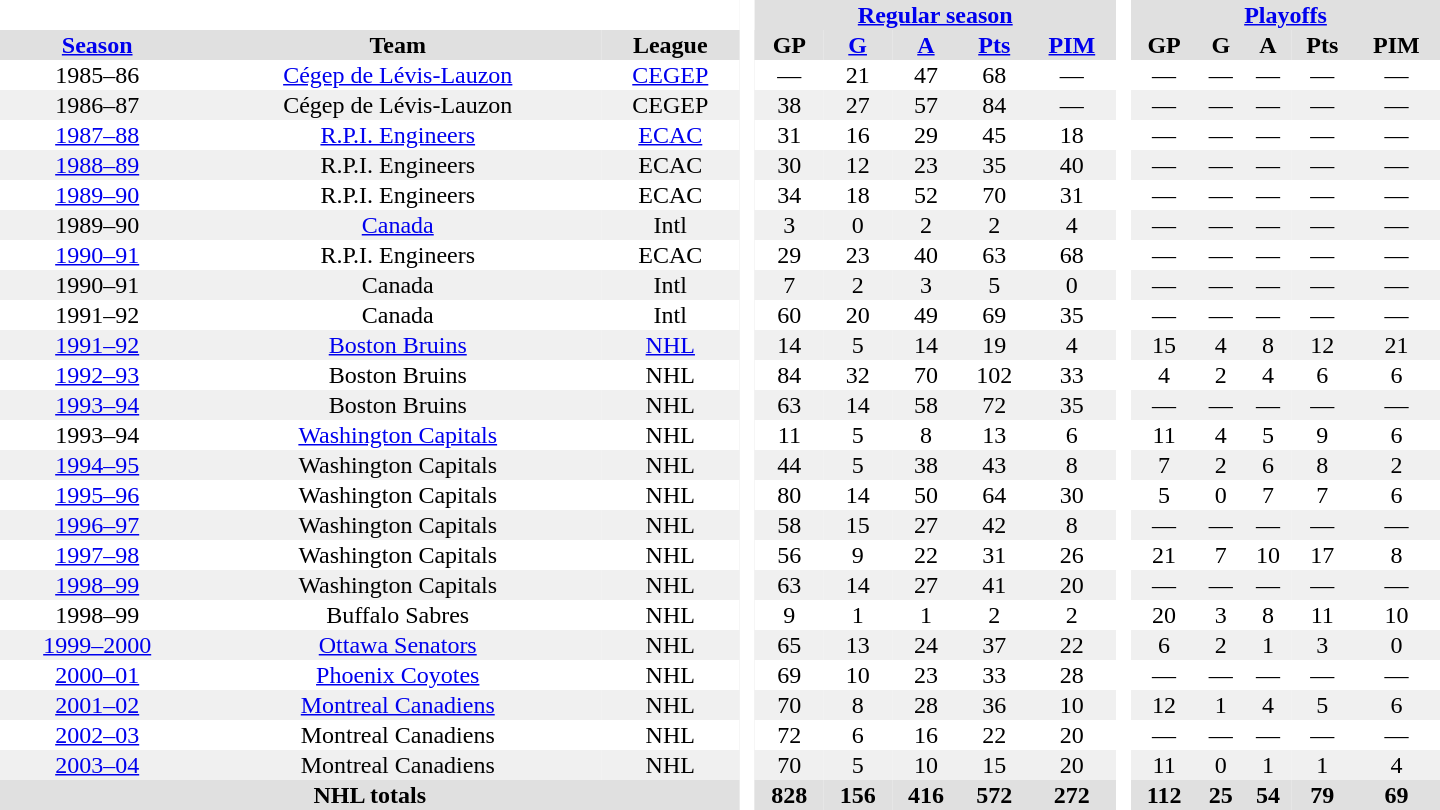<table border="0" cellpadding="1" cellspacing="0" style="text-align:center; width:60em;">
<tr style="background:#e0e0e0;">
<th colspan="3"  bgcolor="#ffffff"> </th>
<th rowspan="99" bgcolor="#ffffff"> </th>
<th colspan="5"><a href='#'>Regular season</a></th>
<th rowspan="99" bgcolor="#ffffff"> </th>
<th colspan="5"><a href='#'>Playoffs</a></th>
</tr>
<tr style="background:#e0e0e0;">
<th><a href='#'>Season</a></th>
<th>Team</th>
<th>League</th>
<th>GP</th>
<th><a href='#'>G</a></th>
<th><a href='#'>A</a></th>
<th><a href='#'>Pts</a></th>
<th><a href='#'>PIM</a></th>
<th>GP</th>
<th>G</th>
<th>A</th>
<th>Pts</th>
<th>PIM</th>
</tr>
<tr>
<td>1985–86</td>
<td><a href='#'>Cégep de Lévis-Lauzon</a></td>
<td><a href='#'>CEGEP</a></td>
<td>—</td>
<td>21</td>
<td>47</td>
<td>68</td>
<td>—</td>
<td>—</td>
<td>—</td>
<td>—</td>
<td>—</td>
<td>—</td>
</tr>
<tr style="background:#f0f0f0;">
<td>1986–87</td>
<td>Cégep de Lévis-Lauzon</td>
<td>CEGEP</td>
<td>38</td>
<td>27</td>
<td>57</td>
<td>84</td>
<td>—</td>
<td>—</td>
<td>—</td>
<td>—</td>
<td>—</td>
<td>—</td>
</tr>
<tr>
<td><a href='#'>1987–88</a></td>
<td><a href='#'>R.P.I. Engineers</a></td>
<td><a href='#'>ECAC</a></td>
<td>31</td>
<td>16</td>
<td>29</td>
<td>45</td>
<td>18</td>
<td>—</td>
<td>—</td>
<td>—</td>
<td>—</td>
<td>—</td>
</tr>
<tr style="background:#f0f0f0;">
<td><a href='#'>1988–89</a></td>
<td>R.P.I. Engineers</td>
<td>ECAC</td>
<td>30</td>
<td>12</td>
<td>23</td>
<td>35</td>
<td>40</td>
<td>—</td>
<td>—</td>
<td>—</td>
<td>—</td>
<td>—</td>
</tr>
<tr>
<td><a href='#'>1989–90</a></td>
<td>R.P.I. Engineers</td>
<td>ECAC</td>
<td>34</td>
<td>18</td>
<td>52</td>
<td>70</td>
<td>31</td>
<td>—</td>
<td>—</td>
<td>—</td>
<td>—</td>
<td>—</td>
</tr>
<tr style="background:#f0f0f0;">
<td>1989–90</td>
<td><a href='#'>Canada</a></td>
<td>Intl</td>
<td>3</td>
<td>0</td>
<td>2</td>
<td>2</td>
<td>4</td>
<td>—</td>
<td>—</td>
<td>—</td>
<td>—</td>
<td>—</td>
</tr>
<tr>
<td><a href='#'>1990–91</a></td>
<td>R.P.I. Engineers</td>
<td>ECAC</td>
<td>29</td>
<td>23</td>
<td>40</td>
<td>63</td>
<td>68</td>
<td>—</td>
<td>—</td>
<td>—</td>
<td>—</td>
<td>—</td>
</tr>
<tr style="background:#f0f0f0;">
<td>1990–91</td>
<td>Canada</td>
<td>Intl</td>
<td>7</td>
<td>2</td>
<td>3</td>
<td>5</td>
<td>0</td>
<td>—</td>
<td>—</td>
<td>—</td>
<td>—</td>
<td>—</td>
</tr>
<tr>
<td>1991–92</td>
<td>Canada</td>
<td>Intl</td>
<td>60</td>
<td>20</td>
<td>49</td>
<td>69</td>
<td>35</td>
<td>—</td>
<td>—</td>
<td>—</td>
<td>—</td>
<td>—</td>
</tr>
<tr style="background:#f0f0f0;">
<td><a href='#'>1991–92</a></td>
<td><a href='#'>Boston Bruins</a></td>
<td><a href='#'>NHL</a></td>
<td>14</td>
<td>5</td>
<td>14</td>
<td>19</td>
<td>4</td>
<td>15</td>
<td>4</td>
<td>8</td>
<td>12</td>
<td>21</td>
</tr>
<tr>
<td><a href='#'>1992–93</a></td>
<td>Boston Bruins</td>
<td>NHL</td>
<td>84</td>
<td>32</td>
<td>70</td>
<td>102</td>
<td>33</td>
<td>4</td>
<td>2</td>
<td>4</td>
<td>6</td>
<td>6</td>
</tr>
<tr style="background:#f0f0f0;">
<td><a href='#'>1993–94</a></td>
<td>Boston Bruins</td>
<td>NHL</td>
<td>63</td>
<td>14</td>
<td>58</td>
<td>72</td>
<td>35</td>
<td>—</td>
<td>—</td>
<td>—</td>
<td>—</td>
<td>—</td>
</tr>
<tr>
<td>1993–94</td>
<td><a href='#'>Washington Capitals</a></td>
<td>NHL</td>
<td>11</td>
<td>5</td>
<td>8</td>
<td>13</td>
<td>6</td>
<td>11</td>
<td>4</td>
<td>5</td>
<td>9</td>
<td>6</td>
</tr>
<tr style="background:#f0f0f0;">
<td><a href='#'>1994–95</a></td>
<td>Washington Capitals</td>
<td>NHL</td>
<td>44</td>
<td>5</td>
<td>38</td>
<td>43</td>
<td>8</td>
<td>7</td>
<td>2</td>
<td>6</td>
<td>8</td>
<td>2</td>
</tr>
<tr>
<td><a href='#'>1995–96</a></td>
<td>Washington Capitals</td>
<td>NHL</td>
<td>80</td>
<td>14</td>
<td>50</td>
<td>64</td>
<td>30</td>
<td>5</td>
<td>0</td>
<td>7</td>
<td>7</td>
<td>6</td>
</tr>
<tr style="background:#f0f0f0;">
<td><a href='#'>1996–97</a></td>
<td>Washington Capitals</td>
<td>NHL</td>
<td>58</td>
<td>15</td>
<td>27</td>
<td>42</td>
<td>8</td>
<td>—</td>
<td>—</td>
<td>—</td>
<td>—</td>
<td>—</td>
</tr>
<tr>
<td><a href='#'>1997–98</a></td>
<td>Washington Capitals</td>
<td>NHL</td>
<td>56</td>
<td>9</td>
<td>22</td>
<td>31</td>
<td>26</td>
<td>21</td>
<td>7</td>
<td>10</td>
<td>17</td>
<td>8</td>
</tr>
<tr style="background:#f0f0f0;">
<td><a href='#'>1998–99</a></td>
<td>Washington Capitals</td>
<td>NHL</td>
<td>63</td>
<td>14</td>
<td>27</td>
<td>41</td>
<td>20</td>
<td>—</td>
<td>—</td>
<td>—</td>
<td>—</td>
<td>—</td>
</tr>
<tr>
<td>1998–99</td>
<td>Buffalo Sabres</td>
<td>NHL</td>
<td>9</td>
<td>1</td>
<td>1</td>
<td>2</td>
<td>2</td>
<td>20</td>
<td>3</td>
<td>8</td>
<td>11</td>
<td>10</td>
</tr>
<tr style="background:#f0f0f0;">
<td><a href='#'>1999–2000</a></td>
<td><a href='#'>Ottawa Senators</a></td>
<td>NHL</td>
<td>65</td>
<td>13</td>
<td>24</td>
<td>37</td>
<td>22</td>
<td>6</td>
<td>2</td>
<td>1</td>
<td>3</td>
<td>0</td>
</tr>
<tr>
<td><a href='#'>2000–01</a></td>
<td><a href='#'>Phoenix Coyotes</a></td>
<td>NHL</td>
<td>69</td>
<td>10</td>
<td>23</td>
<td>33</td>
<td>28</td>
<td>—</td>
<td>—</td>
<td>—</td>
<td>—</td>
<td>—</td>
</tr>
<tr style="background:#f0f0f0;">
<td><a href='#'>2001–02</a></td>
<td><a href='#'>Montreal Canadiens</a></td>
<td>NHL</td>
<td>70</td>
<td>8</td>
<td>28</td>
<td>36</td>
<td>10</td>
<td>12</td>
<td>1</td>
<td>4</td>
<td>5</td>
<td>6</td>
</tr>
<tr>
<td><a href='#'>2002–03</a></td>
<td>Montreal Canadiens</td>
<td>NHL</td>
<td>72</td>
<td>6</td>
<td>16</td>
<td>22</td>
<td>20</td>
<td>—</td>
<td>—</td>
<td>—</td>
<td>—</td>
<td>—</td>
</tr>
<tr style="background:#f0f0f0;">
<td><a href='#'>2003–04</a></td>
<td>Montreal Canadiens</td>
<td>NHL</td>
<td>70</td>
<td>5</td>
<td>10</td>
<td>15</td>
<td>20</td>
<td>11</td>
<td>0</td>
<td>1</td>
<td>1</td>
<td>4</td>
</tr>
<tr style="background:#e0e0e0;">
<th colspan="3">NHL totals</th>
<th>828</th>
<th>156</th>
<th>416</th>
<th>572</th>
<th>272</th>
<th>112</th>
<th>25</th>
<th>54</th>
<th>79</th>
<th>69</th>
</tr>
</table>
